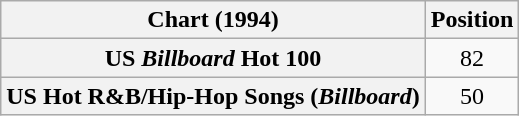<table class="wikitable sortable plainrowheaders" style="text-align:center">
<tr>
<th scope="col">Chart (1994)</th>
<th scope="col">Position</th>
</tr>
<tr>
<th scope="row">US <em>Billboard</em> Hot 100</th>
<td>82</td>
</tr>
<tr>
<th scope="row">US Hot R&B/Hip-Hop Songs (<em>Billboard</em>)</th>
<td>50</td>
</tr>
</table>
